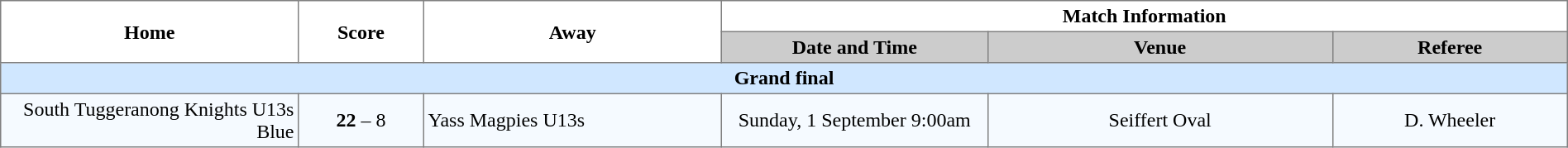<table border="1" cellpadding="3" cellspacing="0" width="100%" style="border-collapse:collapse;  text-align:center;">
<tr>
<th rowspan="2" width="19%">Home</th>
<th rowspan="2" width="8%">Score</th>
<th rowspan="2" width="19%">Away</th>
<th colspan="3">Match Information</th>
</tr>
<tr bgcolor="#CCCCCC">
<th width="17%">Date and Time</th>
<th width="22%">Venue</th>
<th width="50%">Referee</th>
</tr>
<tr style="background:#d0e7ff;">
<td colspan="6"><strong>Grand final</strong></td>
</tr>
<tr style="text-align:center; background:#f5faff;">
<td align="right">South Tuggeranong Knights U13s Blue </td>
<td><strong>22</strong> – 8</td>
<td align="left"> Yass Magpies U13s</td>
<td>Sunday, 1 September 9:00am</td>
<td>Seiffert Oval</td>
<td>D. Wheeler</td>
</tr>
</table>
